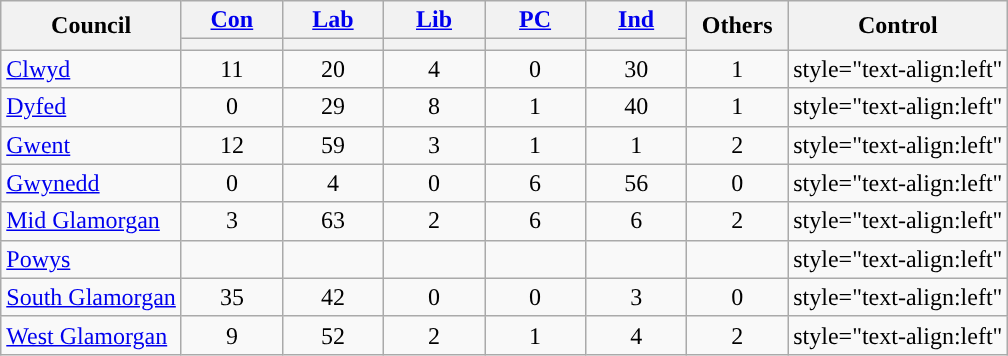<table class="wikitable" style="text-align:center;">
<tr>
<th rowspan=2>Council</th>
<th style="width:60px;"><a href='#'>Con</a></th>
<th style="width:60px;"><a href='#'>Lab</a></th>
<th style="width:60px;"><a href='#'>Lib</a></th>
<th style="width:60px;"><a href='#'>PC</a></th>
<th style="width:60px;"><a href='#'>Ind</a></th>
<th style="width:60px;" rowspan=2>Others</th>
<th rowspan=2 colspan=2>Control</th>
</tr>
<tr>
<th style="background:"></th>
<th style="background:"></th>
<th style="background:"></th>
<th style="background:"></th>
<th style="background:"></th>
</tr>
<tr>
<td style="text-align:left"><a href='#'>Clwyd</a></td>
<td>11</td>
<td>20</td>
<td>4</td>
<td>0</td>
<td>30</td>
<td>1</td>
<td>style="text-align:left" </td>
</tr>
<tr>
<td style="text-align:left"><a href='#'>Dyfed</a></td>
<td>0</td>
<td>29</td>
<td>8</td>
<td>1</td>
<td>40</td>
<td>1</td>
<td>style="text-align:left" </td>
</tr>
<tr>
<td style="text-align:left"><a href='#'>Gwent</a></td>
<td>12</td>
<td>59</td>
<td>3</td>
<td>1</td>
<td>1</td>
<td>2</td>
<td>style="text-align:left" </td>
</tr>
<tr>
<td style="text-align:left"><a href='#'>Gwynedd</a></td>
<td>0</td>
<td>4</td>
<td>0</td>
<td>6</td>
<td>56</td>
<td>0</td>
<td>style="text-align:left" </td>
</tr>
<tr>
<td style="text-align:left"><a href='#'>Mid Glamorgan</a></td>
<td>3</td>
<td>63</td>
<td>2</td>
<td>6</td>
<td>6</td>
<td>2</td>
<td>style="text-align:left" </td>
</tr>
<tr>
<td style="text-align:left"><a href='#'>Powys</a></td>
<td> </td>
<td> </td>
<td> </td>
<td> </td>
<td> </td>
<td> </td>
<td>style="text-align:left" </td>
</tr>
<tr>
<td style="text-align:left"><a href='#'>South Glamorgan</a></td>
<td>35</td>
<td>42</td>
<td>0</td>
<td>0</td>
<td>3</td>
<td>0</td>
<td>style="text-align:left" </td>
</tr>
<tr>
<td style="text-align:left"><a href='#'>West Glamorgan</a></td>
<td>9</td>
<td>52</td>
<td>2</td>
<td>1</td>
<td>4</td>
<td>2</td>
<td>style="text-align:left" </td>
</tr>
</table>
